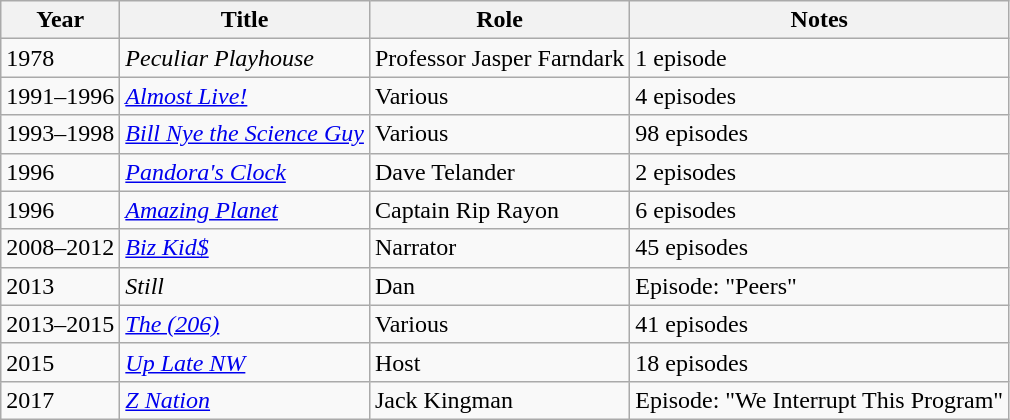<table class="wikitable sortable">
<tr>
<th>Year</th>
<th>Title</th>
<th>Role</th>
<th>Notes</th>
</tr>
<tr>
<td>1978</td>
<td><em>Peculiar Playhouse</em></td>
<td>Professor Jasper Farndark</td>
<td>1 episode</td>
</tr>
<tr>
<td>1991–1996</td>
<td><em><a href='#'>Almost Live!</a></em></td>
<td>Various</td>
<td>4 episodes</td>
</tr>
<tr>
<td>1993–1998</td>
<td><em><a href='#'>Bill Nye the Science Guy</a></em></td>
<td>Various</td>
<td>98 episodes</td>
</tr>
<tr>
<td>1996</td>
<td><em><a href='#'>Pandora's Clock</a></em></td>
<td>Dave Telander</td>
<td>2 episodes</td>
</tr>
<tr>
<td>1996</td>
<td><em><a href='#'>Amazing Planet</a></em></td>
<td>Captain Rip Rayon</td>
<td>6 episodes</td>
</tr>
<tr>
<td>2008–2012</td>
<td><em><a href='#'>Biz Kid$</a></em></td>
<td>Narrator</td>
<td>45 episodes</td>
</tr>
<tr>
<td>2013</td>
<td><em>Still</em></td>
<td>Dan</td>
<td>Episode: "Peers"</td>
</tr>
<tr>
<td>2013–2015</td>
<td><em><a href='#'>The (206)</a></em></td>
<td>Various</td>
<td>41 episodes</td>
</tr>
<tr>
<td>2015</td>
<td><em><a href='#'>Up Late NW</a></em></td>
<td>Host</td>
<td>18 episodes</td>
</tr>
<tr>
<td>2017</td>
<td><em><a href='#'>Z Nation</a></em></td>
<td>Jack Kingman</td>
<td>Episode: "We Interrupt This Program"</td>
</tr>
</table>
